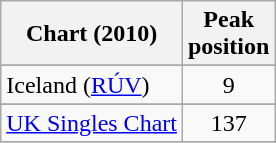<table class="wikitable sortable">
<tr>
<th align="left">Chart (2010)</th>
<th align="left">Peak<br>position</th>
</tr>
<tr>
</tr>
<tr>
</tr>
<tr>
<td>Iceland (<a href='#'>RÚV</a>)</td>
<td align="center">9</td>
</tr>
<tr>
</tr>
<tr>
</tr>
<tr>
</tr>
<tr>
<td><a href='#'>UK Singles Chart</a></td>
<td align="center">137</td>
</tr>
<tr>
</tr>
</table>
